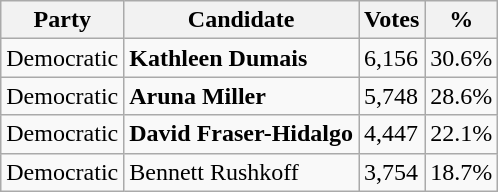<table class="wikitable">
<tr>
<th>Party</th>
<th>Candidate</th>
<th>Votes</th>
<th>%</th>
</tr>
<tr>
<td>Democratic</td>
<td><strong>Kathleen Dumais</strong></td>
<td>6,156</td>
<td>30.6%</td>
</tr>
<tr>
<td>Democratic</td>
<td><strong>Aruna Miller</strong></td>
<td>5,748</td>
<td>28.6%</td>
</tr>
<tr>
<td>Democratic</td>
<td><strong>David Fraser-Hidalgo</strong></td>
<td>4,447</td>
<td>22.1%</td>
</tr>
<tr>
<td>Democratic</td>
<td>Bennett Rushkoff</td>
<td>3,754</td>
<td>18.7%</td>
</tr>
</table>
